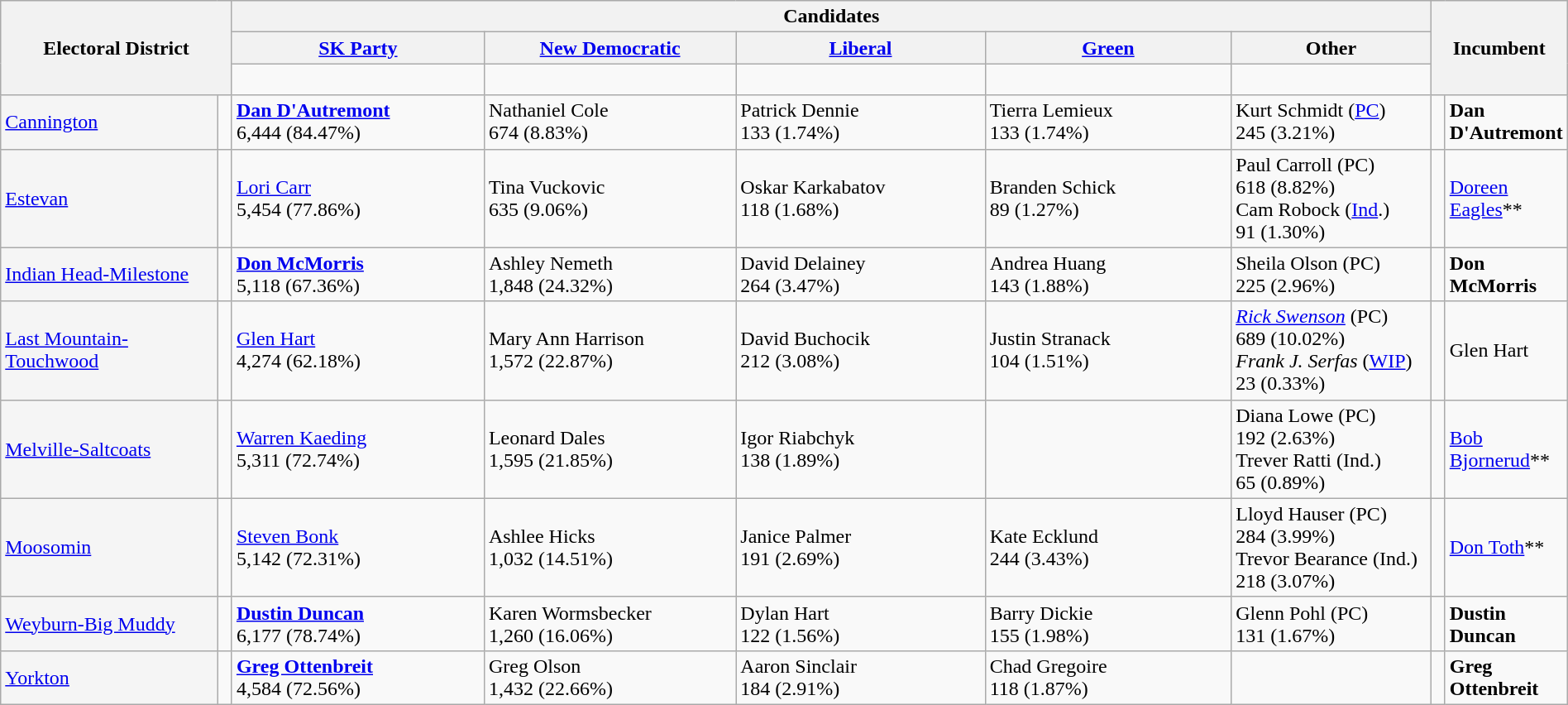<table class="wikitable" style="width:100%;">
<tr>
<th style="width:16%;" rowspan="3" colspan="2">Electoral District</th>
<th colspan=5>Candidates</th>
<th style="width:14%;" rowspan="3" colspan="2">Incumbent</th>
</tr>
<tr>
<th style="width:17.5%;"><a href='#'>SK Party</a></th>
<th style="width:17.5%;"><a href='#'>New Democratic</a></th>
<th style="width:17.5%;"><a href='#'>Liberal</a></th>
<th style="width:17.5%;"><a href='#'>Green</a></th>
<th style="width:17.5%;">Other</th>
</tr>
<tr>
<td width=17.5% > </td>
<td width=17.5% > </td>
<td width=17.5% > </td>
<td width=17.5% > </td>
<td width=17.5% > </td>
</tr>
<tr>
<td style="background:whitesmoke;"><a href='#'>Cannington</a></td>
<td> </td>
<td><strong><a href='#'>Dan D'Autremont</a></strong><br>6,444 (84.47%)</td>
<td>Nathaniel Cole<br>674 (8.83%)</td>
<td>Patrick Dennie<br>133 (1.74%)</td>
<td>Tierra Lemieux<br>133 (1.74%)</td>
<td>Kurt Schmidt (<a href='#'>PC</a>)<br>245 (3.21%)</td>
<td> </td>
<td><strong>Dan D'Autremont</strong></td>
</tr>
<tr>
<td style="background:whitesmoke;"><a href='#'>Estevan</a></td>
<td> </td>
<td><a href='#'>Lori Carr</a><br>5,454 (77.86%)</td>
<td>Tina Vuckovic<br>635 (9.06%)</td>
<td>Oskar Karkabatov<br>118 (1.68%)</td>
<td>Branden Schick<br>89 (1.27%)</td>
<td>Paul Carroll (PC)<br>618 (8.82%)<br>Cam Robock (<a href='#'>Ind</a>.)<br>91 (1.30%)</td>
<td> </td>
<td><a href='#'>Doreen Eagles</a>**</td>
</tr>
<tr>
<td style="background:whitesmoke;"><a href='#'>Indian Head-Milestone</a></td>
<td> </td>
<td><strong><a href='#'>Don McMorris</a></strong><br>5,118 (67.36%)</td>
<td>Ashley Nemeth<br>1,848 (24.32%)</td>
<td>David Delainey<br>264 (3.47%)</td>
<td>Andrea Huang<br>143 (1.88%)</td>
<td>Sheila Olson (PC)<br>225 (2.96%)</td>
<td> </td>
<td><strong>Don McMorris</strong></td>
</tr>
<tr>
<td style="background:whitesmoke;"><a href='#'>Last Mountain-Touchwood</a></td>
<td> </td>
<td><a href='#'>Glen Hart</a><br>4,274 (62.18%)</td>
<td>Mary Ann Harrison<br>1,572 (22.87%)</td>
<td>David Buchocik<br>212 (3.08%)</td>
<td>Justin Stranack<br>104 (1.51%)</td>
<td><em><a href='#'>Rick Swenson</a></em> (PC)<br>689 (10.02%)<br><em>Frank J. Serfas</em> (<a href='#'>WIP</a>)<br>23 (0.33%)</td>
<td> </td>
<td>Glen Hart</td>
</tr>
<tr>
<td style="background:whitesmoke;"><a href='#'>Melville-Saltcoats</a></td>
<td> </td>
<td><a href='#'>Warren Kaeding</a><br>5,311 (72.74%)</td>
<td>Leonard Dales<br>1,595 (21.85%)</td>
<td>Igor Riabchyk<br>138 (1.89%)</td>
<td></td>
<td>Diana Lowe (PC)<br>192 (2.63%)<br>Trever Ratti (Ind.)<br>65 (0.89%)</td>
<td> </td>
<td><a href='#'>Bob Bjornerud</a>**</td>
</tr>
<tr>
<td style="background:whitesmoke;"><a href='#'>Moosomin</a></td>
<td> </td>
<td><a href='#'>Steven Bonk</a><br>5,142 (72.31%)</td>
<td>Ashlee Hicks<br>1,032 (14.51%)</td>
<td>Janice Palmer<br>191 (2.69%)</td>
<td>Kate Ecklund<br>244 (3.43%)</td>
<td>Lloyd Hauser (PC)<br>284 (3.99%)<br>Trevor Bearance (Ind.)<br>218 (3.07%)</td>
<td> </td>
<td><a href='#'>Don Toth</a>**</td>
</tr>
<tr>
<td style="background:whitesmoke;"><a href='#'>Weyburn-Big Muddy</a></td>
<td> </td>
<td><strong><a href='#'>Dustin Duncan</a></strong><br>6,177 (78.74%)</td>
<td>Karen Wormsbecker<br>1,260 (16.06%)</td>
<td>Dylan Hart<br>122 (1.56%)</td>
<td>Barry Dickie<br>155 (1.98%)</td>
<td>Glenn Pohl (PC)<br>131 (1.67%)</td>
<td> </td>
<td><strong>Dustin Duncan</strong></td>
</tr>
<tr>
<td style="background:whitesmoke;"><a href='#'>Yorkton</a></td>
<td> </td>
<td><strong><a href='#'>Greg Ottenbreit</a></strong><br>4,584 (72.56%)</td>
<td>Greg Olson<br>1,432 (22.66%)</td>
<td>Aaron Sinclair<br>184 (2.91%)</td>
<td>Chad Gregoire<br>118 (1.87%)</td>
<td></td>
<td> </td>
<td><strong>Greg Ottenbreit</strong></td>
</tr>
</table>
